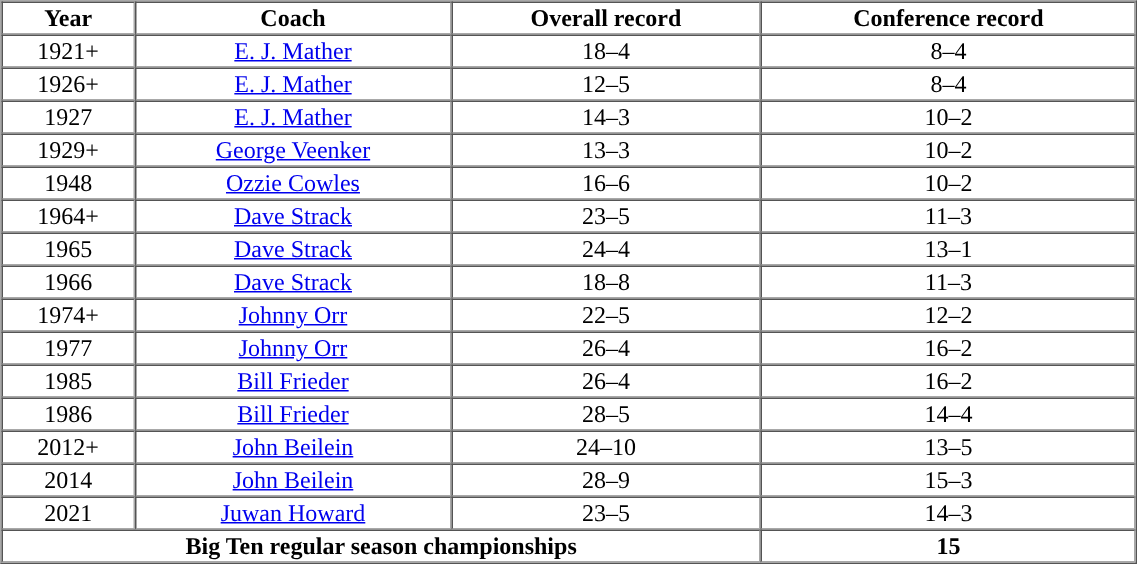<table cellpadding="1" border="1" cellspacing="0" width="60%" style="text-align:center;">
<tr>
<th>Year</th>
<th>Coach</th>
<th>Overall record</th>
<th>Conference record</th>
</tr>
<tr>
<td>1921+</td>
<td><a href='#'>E. J. Mather</a></td>
<td>18–4</td>
<td>8–4</td>
</tr>
<tr>
<td>1926+</td>
<td><a href='#'>E. J. Mather</a></td>
<td>12–5</td>
<td>8–4</td>
</tr>
<tr>
<td>1927</td>
<td><a href='#'>E. J. Mather</a></td>
<td>14–3</td>
<td>10–2</td>
</tr>
<tr>
<td>1929+</td>
<td><a href='#'>George Veenker</a></td>
<td>13–3</td>
<td>10–2</td>
</tr>
<tr>
<td>1948</td>
<td><a href='#'>Ozzie Cowles</a></td>
<td>16–6</td>
<td>10–2</td>
</tr>
<tr>
<td>1964+</td>
<td><a href='#'>Dave Strack</a></td>
<td>23–5</td>
<td>11–3</td>
</tr>
<tr>
<td>1965</td>
<td><a href='#'>Dave Strack</a></td>
<td>24–4</td>
<td>13–1</td>
</tr>
<tr>
<td>1966</td>
<td><a href='#'>Dave Strack</a></td>
<td>18–8</td>
<td>11–3</td>
</tr>
<tr>
<td>1974+</td>
<td><a href='#'>Johnny Orr</a></td>
<td>22–5</td>
<td>12–2</td>
</tr>
<tr>
<td>1977</td>
<td><a href='#'>Johnny Orr</a></td>
<td>26–4</td>
<td>16–2</td>
</tr>
<tr>
<td>1985</td>
<td><a href='#'>Bill Frieder</a></td>
<td>26–4</td>
<td>16–2</td>
</tr>
<tr>
<td>1986</td>
<td><a href='#'>Bill Frieder</a></td>
<td>28–5</td>
<td>14–4</td>
</tr>
<tr>
<td>2012+</td>
<td><a href='#'>John Beilein</a></td>
<td>24–10</td>
<td>13–5</td>
</tr>
<tr>
<td>2014</td>
<td><a href='#'>John Beilein</a></td>
<td>28–9</td>
<td>15–3</td>
</tr>
<tr>
<td>2021</td>
<td><a href='#'>Juwan Howard</a></td>
<td>23–5</td>
<td>14–3</td>
</tr>
<tr style="text-align:center; ">
<td colspan="3"><strong>Big Ten regular season championships</strong></td>
<td colspan="1"><strong>15</strong></td>
</tr>
</table>
